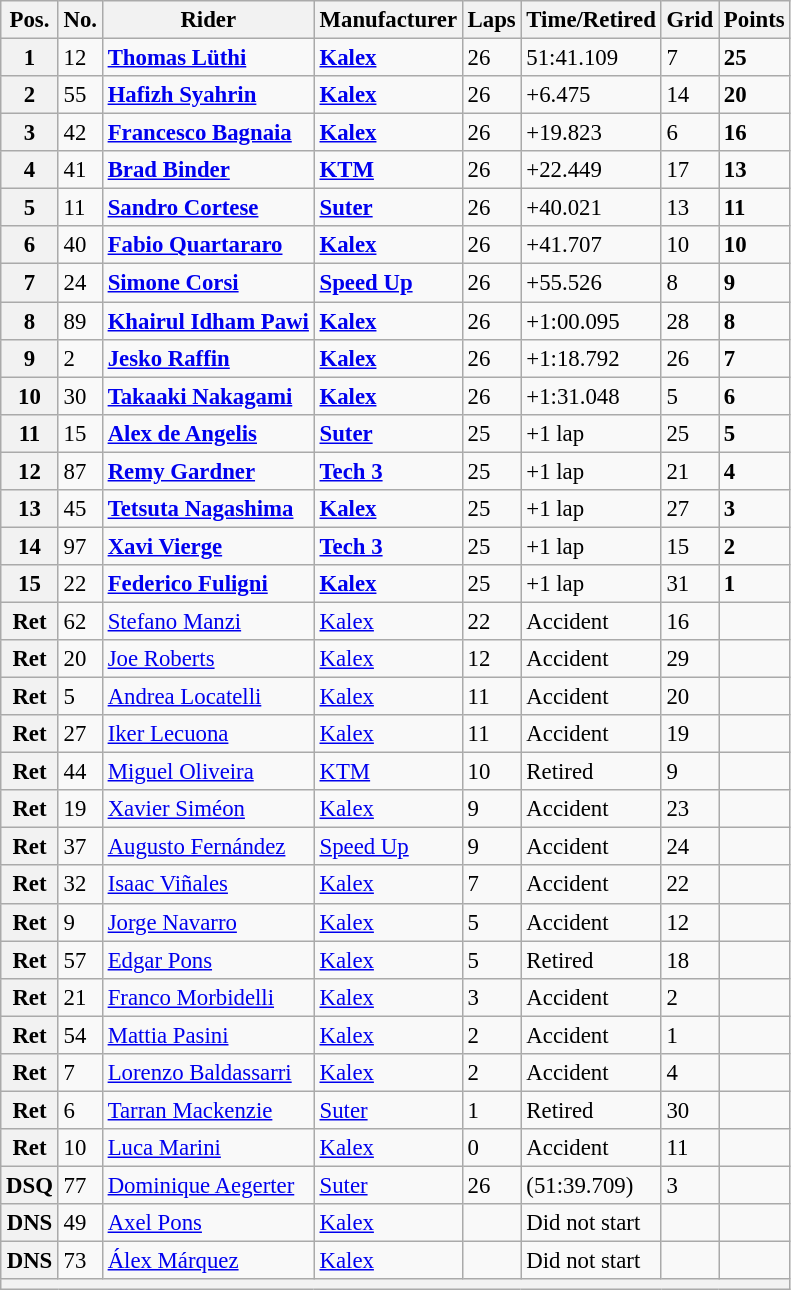<table class="wikitable" style="font-size: 95%;">
<tr>
<th>Pos.</th>
<th>No.</th>
<th>Rider</th>
<th>Manufacturer</th>
<th>Laps</th>
<th>Time/Retired</th>
<th>Grid</th>
<th>Points</th>
</tr>
<tr>
<th>1</th>
<td>12</td>
<td> <strong><a href='#'>Thomas Lüthi</a></strong></td>
<td><strong><a href='#'>Kalex</a></strong></td>
<td>26</td>
<td>51:41.109</td>
<td>7</td>
<td><strong>25</strong></td>
</tr>
<tr>
<th>2</th>
<td>55</td>
<td> <strong><a href='#'>Hafizh Syahrin</a></strong></td>
<td><strong><a href='#'>Kalex</a></strong></td>
<td>26</td>
<td>+6.475</td>
<td>14</td>
<td><strong>20</strong></td>
</tr>
<tr>
<th>3</th>
<td>42</td>
<td> <strong><a href='#'>Francesco Bagnaia</a></strong></td>
<td><strong><a href='#'>Kalex</a></strong></td>
<td>26</td>
<td>+19.823</td>
<td>6</td>
<td><strong>16</strong></td>
</tr>
<tr>
<th>4</th>
<td>41</td>
<td> <strong><a href='#'>Brad Binder</a></strong></td>
<td><strong><a href='#'>KTM</a></strong></td>
<td>26</td>
<td>+22.449</td>
<td>17</td>
<td><strong>13</strong></td>
</tr>
<tr>
<th>5</th>
<td>11</td>
<td> <strong><a href='#'>Sandro Cortese</a></strong></td>
<td><strong><a href='#'>Suter</a></strong></td>
<td>26</td>
<td>+40.021</td>
<td>13</td>
<td><strong>11</strong></td>
</tr>
<tr>
<th>6</th>
<td>40</td>
<td> <strong><a href='#'>Fabio Quartararo</a></strong></td>
<td><strong><a href='#'>Kalex</a></strong></td>
<td>26</td>
<td>+41.707</td>
<td>10</td>
<td><strong>10</strong></td>
</tr>
<tr>
<th>7</th>
<td>24</td>
<td> <strong><a href='#'>Simone Corsi</a></strong></td>
<td><strong><a href='#'>Speed Up</a></strong></td>
<td>26</td>
<td>+55.526</td>
<td>8</td>
<td><strong>9</strong></td>
</tr>
<tr>
<th>8</th>
<td>89</td>
<td> <strong><a href='#'>Khairul Idham Pawi</a></strong></td>
<td><strong><a href='#'>Kalex</a></strong></td>
<td>26</td>
<td>+1:00.095</td>
<td>28</td>
<td><strong>8</strong></td>
</tr>
<tr>
<th>9</th>
<td>2</td>
<td> <strong><a href='#'>Jesko Raffin</a></strong></td>
<td><strong><a href='#'>Kalex</a></strong></td>
<td>26</td>
<td>+1:18.792</td>
<td>26</td>
<td><strong>7</strong></td>
</tr>
<tr>
<th>10</th>
<td>30</td>
<td> <strong><a href='#'>Takaaki Nakagami</a></strong></td>
<td><strong><a href='#'>Kalex</a></strong></td>
<td>26</td>
<td>+1:31.048</td>
<td>5</td>
<td><strong>6</strong></td>
</tr>
<tr>
<th>11</th>
<td>15</td>
<td> <strong><a href='#'>Alex de Angelis</a></strong></td>
<td><strong><a href='#'>Suter</a></strong></td>
<td>25</td>
<td>+1 lap</td>
<td>25</td>
<td><strong>5</strong></td>
</tr>
<tr>
<th>12</th>
<td>87</td>
<td> <strong><a href='#'>Remy Gardner</a></strong></td>
<td><strong><a href='#'>Tech 3</a></strong></td>
<td>25</td>
<td>+1 lap</td>
<td>21</td>
<td><strong>4</strong></td>
</tr>
<tr>
<th>13</th>
<td>45</td>
<td> <strong><a href='#'>Tetsuta Nagashima</a></strong></td>
<td><strong><a href='#'>Kalex</a></strong></td>
<td>25</td>
<td>+1 lap</td>
<td>27</td>
<td><strong>3</strong></td>
</tr>
<tr>
<th>14</th>
<td>97</td>
<td> <strong><a href='#'>Xavi Vierge</a></strong></td>
<td><strong><a href='#'>Tech 3</a></strong></td>
<td>25</td>
<td>+1 lap</td>
<td>15</td>
<td><strong>2</strong></td>
</tr>
<tr>
<th>15</th>
<td>22</td>
<td> <strong><a href='#'>Federico Fuligni</a></strong></td>
<td><strong><a href='#'>Kalex</a></strong></td>
<td>25</td>
<td>+1 lap</td>
<td>31</td>
<td><strong>1</strong></td>
</tr>
<tr>
<th>Ret</th>
<td>62</td>
<td> <a href='#'>Stefano Manzi</a></td>
<td><a href='#'>Kalex</a></td>
<td>22</td>
<td>Accident</td>
<td>16</td>
<td></td>
</tr>
<tr>
<th>Ret</th>
<td>20</td>
<td> <a href='#'>Joe Roberts</a></td>
<td><a href='#'>Kalex</a></td>
<td>12</td>
<td>Accident</td>
<td>29</td>
<td></td>
</tr>
<tr>
<th>Ret</th>
<td>5</td>
<td> <a href='#'>Andrea Locatelli</a></td>
<td><a href='#'>Kalex</a></td>
<td>11</td>
<td>Accident</td>
<td>20</td>
<td></td>
</tr>
<tr>
<th>Ret</th>
<td>27</td>
<td> <a href='#'>Iker Lecuona</a></td>
<td><a href='#'>Kalex</a></td>
<td>11</td>
<td>Accident</td>
<td>19</td>
<td></td>
</tr>
<tr>
<th>Ret</th>
<td>44</td>
<td> <a href='#'>Miguel Oliveira</a></td>
<td><a href='#'>KTM</a></td>
<td>10</td>
<td>Retired</td>
<td>9</td>
<td></td>
</tr>
<tr>
<th>Ret</th>
<td>19</td>
<td> <a href='#'>Xavier Siméon</a></td>
<td><a href='#'>Kalex</a></td>
<td>9</td>
<td>Accident</td>
<td>23</td>
<td></td>
</tr>
<tr>
<th>Ret</th>
<td>37</td>
<td> <a href='#'>Augusto Fernández</a></td>
<td><a href='#'>Speed Up</a></td>
<td>9</td>
<td>Accident</td>
<td>24</td>
<td></td>
</tr>
<tr>
<th>Ret</th>
<td>32</td>
<td> <a href='#'>Isaac Viñales</a></td>
<td><a href='#'>Kalex</a></td>
<td>7</td>
<td>Accident</td>
<td>22</td>
<td></td>
</tr>
<tr>
<th>Ret</th>
<td>9</td>
<td> <a href='#'>Jorge Navarro</a></td>
<td><a href='#'>Kalex</a></td>
<td>5</td>
<td>Accident</td>
<td>12</td>
<td></td>
</tr>
<tr>
<th>Ret</th>
<td>57</td>
<td> <a href='#'>Edgar Pons</a></td>
<td><a href='#'>Kalex</a></td>
<td>5</td>
<td>Retired</td>
<td>18</td>
<td></td>
</tr>
<tr>
<th>Ret</th>
<td>21</td>
<td> <a href='#'>Franco Morbidelli</a></td>
<td><a href='#'>Kalex</a></td>
<td>3</td>
<td>Accident</td>
<td>2</td>
<td></td>
</tr>
<tr>
<th>Ret</th>
<td>54</td>
<td> <a href='#'>Mattia Pasini</a></td>
<td><a href='#'>Kalex</a></td>
<td>2</td>
<td>Accident</td>
<td>1</td>
<td></td>
</tr>
<tr>
<th>Ret</th>
<td>7</td>
<td> <a href='#'>Lorenzo Baldassarri</a></td>
<td><a href='#'>Kalex</a></td>
<td>2</td>
<td>Accident</td>
<td>4</td>
<td></td>
</tr>
<tr>
<th>Ret</th>
<td>6</td>
<td> <a href='#'>Tarran Mackenzie</a></td>
<td><a href='#'>Suter</a></td>
<td>1</td>
<td>Retired</td>
<td>30</td>
<td></td>
</tr>
<tr>
<th>Ret</th>
<td>10</td>
<td> <a href='#'>Luca Marini</a></td>
<td><a href='#'>Kalex</a></td>
<td>0</td>
<td>Accident</td>
<td>11</td>
<td></td>
</tr>
<tr>
<th>DSQ</th>
<td>77</td>
<td> <a href='#'>Dominique Aegerter</a></td>
<td><a href='#'>Suter</a></td>
<td>26</td>
<td>(51:39.709)</td>
<td>3</td>
<td></td>
</tr>
<tr>
<th>DNS</th>
<td>49</td>
<td> <a href='#'>Axel Pons</a></td>
<td><a href='#'>Kalex</a></td>
<td></td>
<td>Did not start</td>
<td></td>
<td></td>
</tr>
<tr>
<th>DNS</th>
<td>73</td>
<td> <a href='#'>Álex Márquez</a></td>
<td><a href='#'>Kalex</a></td>
<td></td>
<td>Did not start</td>
<td></td>
<td></td>
</tr>
<tr>
<th colspan=8></th>
</tr>
</table>
